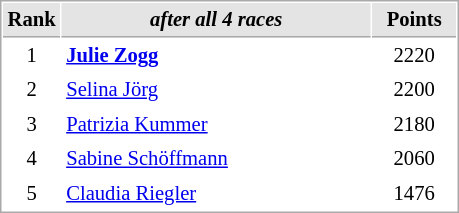<table cellspacing="1" cellpadding="3" style="border:1px solid #aaa; font-size:86%;">
<tr style="background:#e4e4e4;">
<th style="border-bottom:1px solid #aaa; width:10px;">Rank</th>
<th style="border-bottom:1px solid #aaa; width:200px;"><em>after all 4 races</em></th>
<th style="border-bottom:1px solid #aaa; width:50px;">Points</th>
</tr>
<tr>
<td align=center>1</td>
<td><strong> <a href='#'>Julie Zogg</a></strong></td>
<td align=center>2220</td>
</tr>
<tr>
<td align=center>2</td>
<td> <a href='#'>Selina Jörg</a></td>
<td align=center>2200</td>
</tr>
<tr>
<td align=center>3</td>
<td> <a href='#'>Patrizia Kummer</a></td>
<td align=center>2180</td>
</tr>
<tr>
<td align=center>4</td>
<td> <a href='#'>Sabine Schöffmann</a></td>
<td align=center>2060</td>
</tr>
<tr>
<td align=center>5</td>
<td> <a href='#'>Claudia Riegler</a></td>
<td align=center>1476</td>
</tr>
</table>
